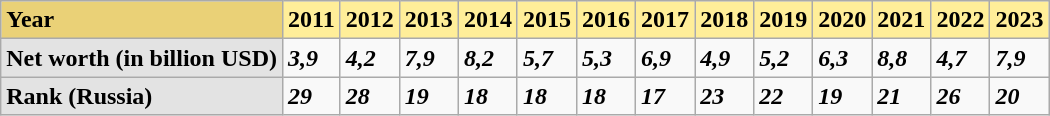<table class="wikitable">
<tr>
<td bgcolor="#EAD177"><strong>Year</strong></td>
<td bgcolor="#FFEE99"><strong>2011</strong></td>
<td bgcolor="#FFEE99"><strong>2012</strong></td>
<td bgcolor="#FFEE99"><strong>2013</strong></td>
<td bgcolor="#FFEE99"><strong>2014</strong></td>
<td bgcolor="#FFEE99"><strong>2015</strong></td>
<td bgcolor="#FFEE99"><strong>2016</strong></td>
<td bgcolor="#FFEE99"><strong>2017</strong></td>
<td bgcolor="#FFEE99"><strong>2018</strong></td>
<td bgcolor="#FFEE99"><strong>2019</strong></td>
<td bgcolor="#FFEE99"><strong>2020</strong></td>
<td bgcolor="#FFEE99"><strong>2021</strong></td>
<td bgcolor="#FFEE99"><strong>2022</strong></td>
<td bgcolor="#FFEE99"><strong>2023</strong></td>
</tr>
<tr -->
<td bgcolor="#E3E3E3"><strong>Net worth (in billion USD)</strong></td>
<td><strong><em> 3,9</em></strong></td>
<td><strong><em> 4,2</em></strong></td>
<td><strong><em> 7,9 </em></strong></td>
<td><strong><em> 8,2 </em></strong></td>
<td><strong><em> 5,7 </em></strong></td>
<td><strong><em> 5,3</em></strong></td>
<td><strong><em> 6,9</em></strong></td>
<td><strong><em> 4,9</em></strong></td>
<td><strong><em> 5,2</em></strong></td>
<td><strong><em> 6,3</em></strong></td>
<td><strong><em> 8,8</em></strong></td>
<td><strong><em> 4,7</em></strong></td>
<td><strong><em> 7,9</em></strong></td>
</tr>
<tr -->
<td bgcolor="#E3E3E3"><strong>Rank (Russia)</strong></td>
<td><strong><em> 29</em></strong></td>
<td><strong><em> 28</em></strong></td>
<td><strong><em> 19</em></strong></td>
<td><strong><em> 18 </em></strong></td>
<td><strong><em> 18</em></strong></td>
<td><strong><em> 18</em></strong></td>
<td><strong><em> 17</em></strong></td>
<td><strong><em> 23 </em></strong></td>
<td><strong><em> 22 </em></strong></td>
<td><strong><em> 19</em></strong></td>
<td><strong><em> 21</em></strong></td>
<td><strong><em> 26</em></strong></td>
<td><strong><em> 20</em></strong></td>
</tr>
</table>
